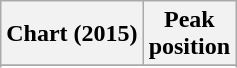<table class="wikitable sortable plainrowheaders" style="text-align:center;">
<tr>
<th>Chart (2015)</th>
<th>Peak <br> position</th>
</tr>
<tr>
</tr>
<tr>
</tr>
</table>
